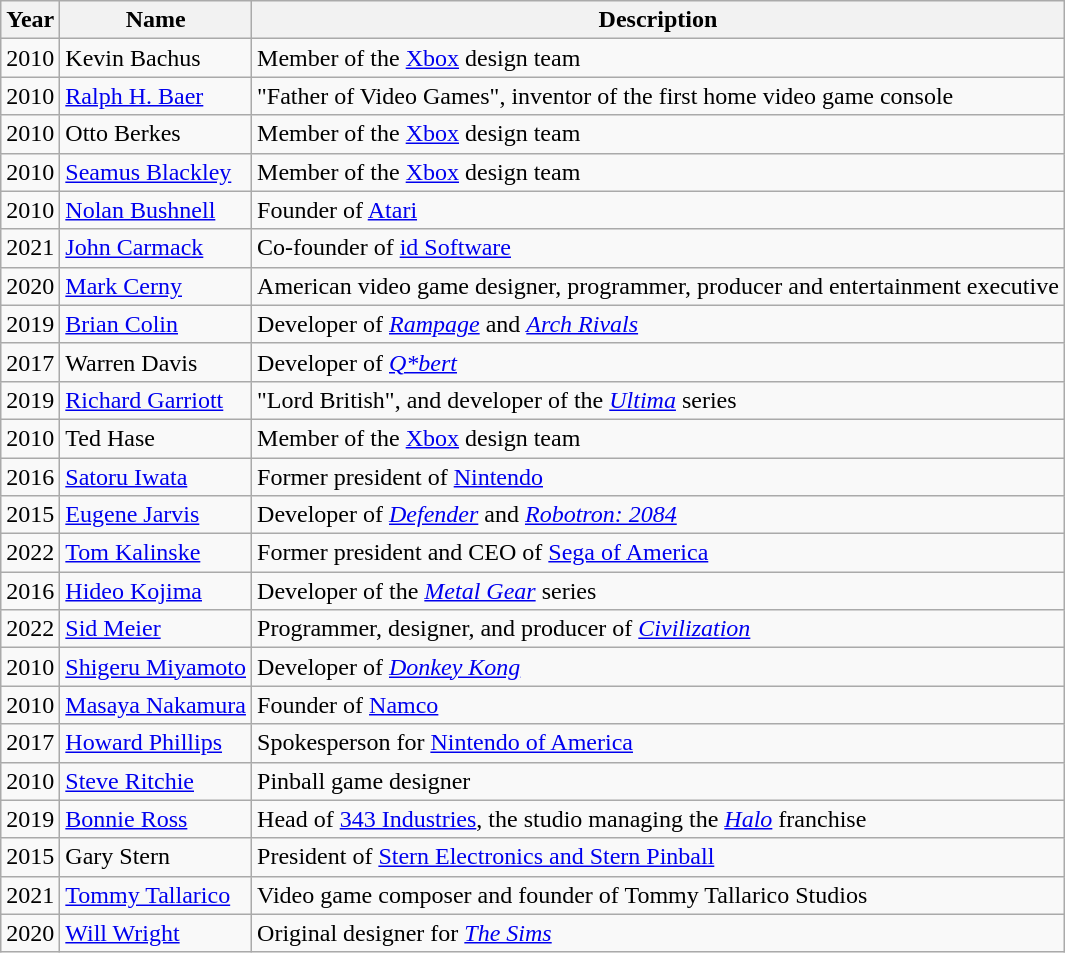<table class="wikitable sortable">
<tr>
<th>Year</th>
<th>Name</th>
<th>Description</th>
</tr>
<tr>
<td>2010</td>
<td>Kevin Bachus</td>
<td>Member of the <a href='#'>Xbox</a> design team</td>
</tr>
<tr>
<td>2010</td>
<td><a href='#'>Ralph H. Baer</a></td>
<td>"Father of Video Games", inventor of the first home video game console</td>
</tr>
<tr>
<td>2010</td>
<td>Otto Berkes</td>
<td>Member of the <a href='#'>Xbox</a> design team</td>
</tr>
<tr>
<td>2010</td>
<td><a href='#'>Seamus Blackley</a></td>
<td>Member of the <a href='#'>Xbox</a> design team</td>
</tr>
<tr>
<td>2010</td>
<td><a href='#'>Nolan Bushnell</a></td>
<td>Founder of <a href='#'>Atari</a></td>
</tr>
<tr>
<td>2021</td>
<td><a href='#'>John Carmack</a></td>
<td>Co-founder of <a href='#'>id Software</a></td>
</tr>
<tr>
<td>2020</td>
<td><a href='#'>Mark Cerny</a></td>
<td>American video game designer, programmer, producer and entertainment executive</td>
</tr>
<tr>
<td>2019</td>
<td><a href='#'>Brian Colin</a></td>
<td>Developer of <em><a href='#'>Rampage</a></em> and <em><a href='#'>Arch Rivals</a></em></td>
</tr>
<tr>
<td>2017</td>
<td>Warren Davis</td>
<td>Developer of <em><a href='#'>Q*bert</a></em></td>
</tr>
<tr>
<td>2019</td>
<td><a href='#'>Richard Garriott</a></td>
<td>"Lord British", and developer of the <em><a href='#'>Ultima</a></em> series</td>
</tr>
<tr>
<td>2010</td>
<td>Ted Hase</td>
<td>Member of the <a href='#'>Xbox</a> design team</td>
</tr>
<tr>
<td>2016</td>
<td><a href='#'>Satoru Iwata</a></td>
<td>Former president of <a href='#'>Nintendo</a></td>
</tr>
<tr>
<td>2015</td>
<td><a href='#'>Eugene Jarvis</a></td>
<td>Developer of <em><a href='#'>Defender</a></em> and <em><a href='#'>Robotron: 2084</a></em></td>
</tr>
<tr>
<td>2022</td>
<td><a href='#'>Tom Kalinske</a></td>
<td>Former president and CEO of <a href='#'>Sega of America</a></td>
</tr>
<tr>
<td>2016</td>
<td><a href='#'>Hideo Kojima</a></td>
<td>Developer of the <em><a href='#'>Metal Gear</a></em> series</td>
</tr>
<tr>
<td>2022</td>
<td><a href='#'>Sid Meier</a></td>
<td>Programmer, designer, and producer of <a href='#'><em>Civilization</em></a></td>
</tr>
<tr>
<td>2010</td>
<td><a href='#'>Shigeru Miyamoto</a></td>
<td>Developer of <em><a href='#'>Donkey Kong</a></em></td>
</tr>
<tr>
<td>2010</td>
<td><a href='#'>Masaya Nakamura</a></td>
<td>Founder of <a href='#'>Namco</a></td>
</tr>
<tr>
<td>2017</td>
<td><a href='#'>Howard Phillips</a></td>
<td>Spokesperson for <a href='#'>Nintendo of America</a></td>
</tr>
<tr>
<td>2010</td>
<td><a href='#'>Steve Ritchie</a></td>
<td>Pinball game designer</td>
</tr>
<tr>
<td>2019</td>
<td><a href='#'>Bonnie Ross</a></td>
<td>Head of <a href='#'>343 Industries</a>, the studio managing the <em><a href='#'>Halo</a></em> franchise</td>
</tr>
<tr>
<td>2015</td>
<td>Gary Stern</td>
<td>President of <a href='#'>Stern Electronics and Stern Pinball</a></td>
</tr>
<tr>
<td>2021</td>
<td><a href='#'>Tommy Tallarico</a></td>
<td>Video game composer and founder of Tommy Tallarico Studios</td>
</tr>
<tr>
<td>2020</td>
<td><a href='#'>Will Wright</a></td>
<td>Original designer for <em><a href='#'>The Sims</a></em></td>
</tr>
</table>
